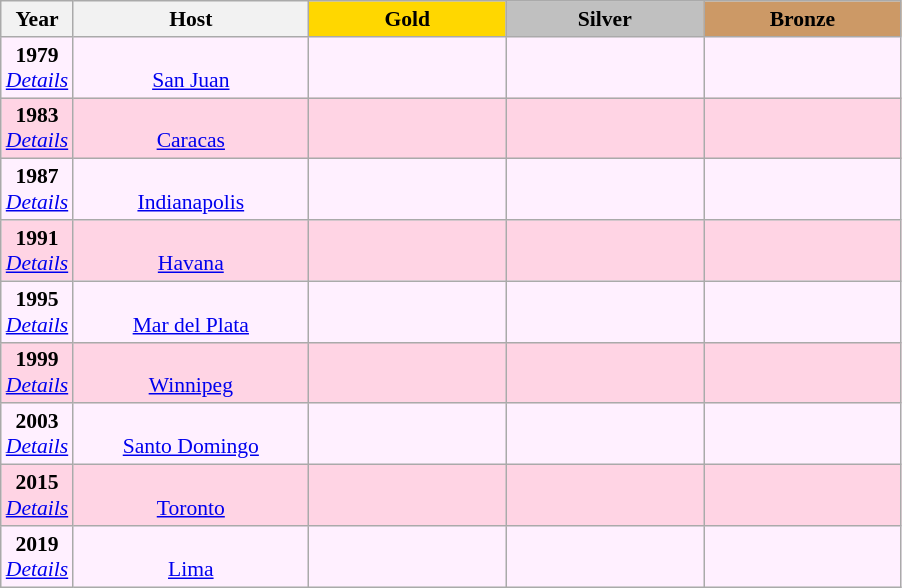<table class="wikitable" style="font-size: 90%; text-align: center;">
<tr>
<th width="30">Year</th>
<th width="150">Host</th>
<th width="125" style="background: gold;">Gold</th>
<th width="125" style="background: silver;">Silver</th>
<th width="125" style="background: #cc9966;">Bronze</th>
</tr>
<tr align=center bgcolor=#fff0ff>
<td><strong>1979</strong><br><em><a href='#'>Details</a></em></td>
<td><br><a href='#'>San Juan</a></td>
<td></td>
<td></td>
<td></td>
</tr>
<tr align=center bgcolor=#ffd4e4>
<td><strong>1983</strong><br><em><a href='#'>Details</a></em></td>
<td><br><a href='#'>Caracas</a></td>
<td></td>
<td></td>
<td></td>
</tr>
<tr align=center bgcolor=#fff0ff>
<td><strong>1987</strong><br><em><a href='#'>Details</a></em></td>
<td><br><a href='#'>Indianapolis</a></td>
<td></td>
<td></td>
<td></td>
</tr>
<tr align=center bgcolor=#ffd4e4>
<td><strong>1991</strong><br><em><a href='#'>Details</a></em></td>
<td><br><a href='#'>Havana</a></td>
<td></td>
<td></td>
<td></td>
</tr>
<tr align=center bgcolor=#fff0ff>
<td><strong>1995</strong><br><em><a href='#'>Details</a></em></td>
<td><br><a href='#'>Mar del Plata</a></td>
<td></td>
<td></td>
<td></td>
</tr>
<tr align=center bgcolor=#ffd4e4>
<td><strong>1999</strong><br><em><a href='#'>Details</a></em></td>
<td><br><a href='#'>Winnipeg</a></td>
<td></td>
<td></td>
<td></td>
</tr>
<tr align=center bgcolor=#fff0ff>
<td><strong>2003</strong><br><em><a href='#'>Details</a></em></td>
<td><br><a href='#'>Santo Domingo</a></td>
<td></td>
<td></td>
<td></td>
</tr>
<tr align=center bgcolor=#ffd4e4>
<td><strong>2015</strong><br><em><a href='#'>Details</a></em></td>
<td><br><a href='#'>Toronto</a></td>
<td></td>
<td></td>
<td></td>
</tr>
<tr align=center bgcolor=#fff0ff>
<td><strong>2019</strong><br><em><a href='#'>Details</a></em></td>
<td><br><a href='#'>Lima</a></td>
<td></td>
<td></td>
<td></td>
</tr>
</table>
